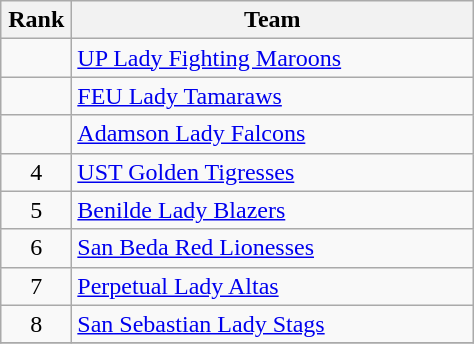<table class="wikitable" style="text-align: center">
<tr>
<th width=40>Rank</th>
<th width=260>Team </th>
</tr>
<tr>
<td></td>
<td align="left"><a href='#'>UP Lady Fighting Maroons</a></td>
</tr>
<tr>
<td></td>
<td align="left"><a href='#'>FEU Lady Tamaraws</a></td>
</tr>
<tr>
<td></td>
<td align="left"><a href='#'>Adamson Lady Falcons</a></td>
</tr>
<tr>
<td>4</td>
<td align="left"><a href='#'>UST Golden Tigresses</a></td>
</tr>
<tr>
<td>5</td>
<td align="left"><a href='#'>Benilde Lady Blazers</a></td>
</tr>
<tr>
<td>6</td>
<td align="left"><a href='#'>San Beda Red Lionesses</a></td>
</tr>
<tr>
<td>7</td>
<td align="left"><a href='#'>Perpetual Lady Altas</a></td>
</tr>
<tr>
<td>8</td>
<td align="left"><a href='#'>San Sebastian Lady Stags</a></td>
</tr>
<tr>
</tr>
</table>
